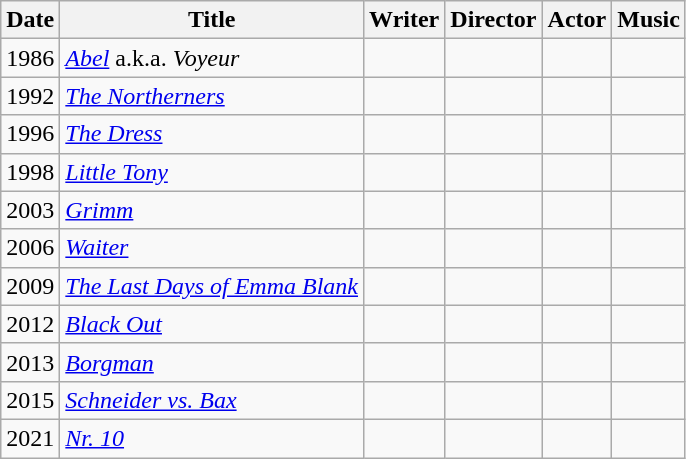<table class="wikitable">
<tr>
<th>Date</th>
<th>Title</th>
<th>Writer</th>
<th>Director</th>
<th>Actor</th>
<th>Music</th>
</tr>
<tr>
<td>1986</td>
<td><em><a href='#'>Abel</a></em> a.k.a. <em>Voyeur</em></td>
<td></td>
<td></td>
<td></td>
<td></td>
</tr>
<tr>
<td>1992</td>
<td><em><a href='#'>The Northerners</a></em></td>
<td></td>
<td></td>
<td></td>
<td></td>
</tr>
<tr>
<td>1996</td>
<td><em><a href='#'>The Dress</a></em></td>
<td></td>
<td></td>
<td></td>
<td></td>
</tr>
<tr>
<td>1998</td>
<td><em><a href='#'>Little Tony</a></em></td>
<td></td>
<td></td>
<td></td>
<td></td>
</tr>
<tr>
<td>2003</td>
<td><em><a href='#'>Grimm</a></em></td>
<td></td>
<td></td>
<td></td>
<td></td>
</tr>
<tr>
<td>2006</td>
<td><em><a href='#'>Waiter</a></em></td>
<td></td>
<td></td>
<td></td>
<td></td>
</tr>
<tr>
<td>2009</td>
<td><em><a href='#'>The Last Days of Emma Blank</a></em></td>
<td></td>
<td></td>
<td></td>
<td></td>
</tr>
<tr>
<td>2012</td>
<td><em><a href='#'>Black Out</a></em></td>
<td></td>
<td></td>
<td></td>
<td></td>
</tr>
<tr>
<td>2013</td>
<td><em><a href='#'>Borgman</a></em></td>
<td></td>
<td></td>
<td></td>
<td></td>
</tr>
<tr>
<td>2015</td>
<td><em><a href='#'>Schneider vs. Bax</a></em></td>
<td></td>
<td></td>
<td></td>
<td></td>
</tr>
<tr>
<td>2021</td>
<td><em><a href='#'>Nr. 10</a></em></td>
<td></td>
<td></td>
<td></td>
<td></td>
</tr>
</table>
